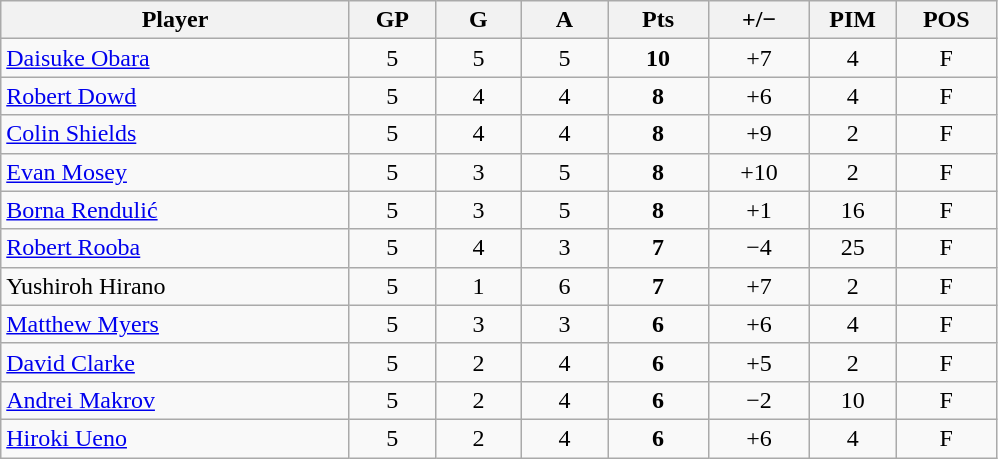<table class="wikitable sortable" style="text-align:center;">
<tr>
<th style="width:225px;">Player</th>
<th style="width:50px;">GP</th>
<th style="width:50px;">G</th>
<th style="width:50px;">A</th>
<th style="width:60px;">Pts</th>
<th style="width:60px;">+/−</th>
<th style="width:50px;">PIM</th>
<th style="width:60px;">POS</th>
</tr>
<tr>
<td style="text-align:left;"> <a href='#'>Daisuke Obara</a></td>
<td>5</td>
<td>5</td>
<td>5</td>
<td><strong>10</strong></td>
<td>+7</td>
<td>4</td>
<td>F</td>
</tr>
<tr>
<td style="text-align:left;"> <a href='#'>Robert Dowd</a></td>
<td>5</td>
<td>4</td>
<td>4</td>
<td><strong>8</strong></td>
<td>+6</td>
<td>4</td>
<td>F</td>
</tr>
<tr>
<td style="text-align:left;"> <a href='#'>Colin Shields</a></td>
<td>5</td>
<td>4</td>
<td>4</td>
<td><strong>8</strong></td>
<td>+9</td>
<td>2</td>
<td>F</td>
</tr>
<tr>
<td style="text-align:left;"> <a href='#'>Evan Mosey</a></td>
<td>5</td>
<td>3</td>
<td>5</td>
<td><strong>8</strong></td>
<td>+10</td>
<td>2</td>
<td>F</td>
</tr>
<tr>
<td style="text-align:left;"> <a href='#'>Borna Rendulić</a></td>
<td>5</td>
<td>3</td>
<td>5</td>
<td><strong>8</strong></td>
<td>+1</td>
<td>16</td>
<td>F</td>
</tr>
<tr>
<td style="text-align:left;"> <a href='#'>Robert Rooba</a></td>
<td>5</td>
<td>4</td>
<td>3</td>
<td><strong>7</strong></td>
<td>−4</td>
<td>25</td>
<td>F</td>
</tr>
<tr>
<td style="text-align:left;"> Yushiroh Hirano</td>
<td>5</td>
<td>1</td>
<td>6</td>
<td><strong>7</strong></td>
<td>+7</td>
<td>2</td>
<td>F</td>
</tr>
<tr>
<td style="text-align:left;"> <a href='#'>Matthew Myers</a></td>
<td>5</td>
<td>3</td>
<td>3</td>
<td><strong>6</strong></td>
<td>+6</td>
<td>4</td>
<td>F</td>
</tr>
<tr>
<td style="text-align:left;"> <a href='#'>David Clarke</a></td>
<td>5</td>
<td>2</td>
<td>4</td>
<td><strong>6</strong></td>
<td>+5</td>
<td>2</td>
<td>F</td>
</tr>
<tr>
<td style="text-align:left;"> <a href='#'>Andrei Makrov</a></td>
<td>5</td>
<td>2</td>
<td>4</td>
<td><strong>6</strong></td>
<td>−2</td>
<td>10</td>
<td>F</td>
</tr>
<tr>
<td style="text-align:left;"> <a href='#'>Hiroki Ueno</a></td>
<td>5</td>
<td>2</td>
<td>4</td>
<td><strong>6</strong></td>
<td>+6</td>
<td>4</td>
<td>F</td>
</tr>
</table>
